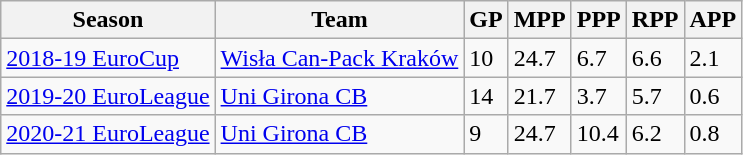<table class="wikitable">
<tr>
<th>Season</th>
<th>Team</th>
<th>GP</th>
<th>MPP</th>
<th>PPP</th>
<th>RPP</th>
<th>APP</th>
</tr>
<tr>
<td><a href='#'>2018-19 EuroCup</a></td>
<td> <a href='#'>Wisła Can-Pack Kraków</a></td>
<td>10</td>
<td>24.7</td>
<td>6.7</td>
<td>6.6</td>
<td>2.1</td>
</tr>
<tr>
<td><a href='#'>2019-20 EuroLeague</a></td>
<td> <a href='#'>Uni Girona CB</a></td>
<td>14</td>
<td>21.7</td>
<td>3.7</td>
<td>5.7</td>
<td>0.6</td>
</tr>
<tr>
<td><a href='#'>2020-21 EuroLeague</a></td>
<td> <a href='#'>Uni Girona CB</a></td>
<td>9</td>
<td>24.7</td>
<td>10.4</td>
<td>6.2</td>
<td>0.8</td>
</tr>
</table>
